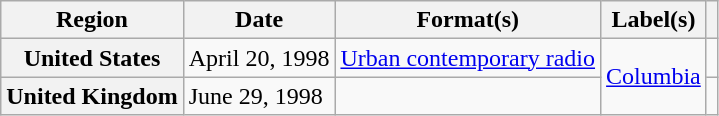<table class="wikitable plainrowheaders">
<tr>
<th scope="col">Region</th>
<th scope="col">Date</th>
<th scope="col">Format(s)</th>
<th scope="col">Label(s)</th>
<th scope="col"></th>
</tr>
<tr>
<th scope="row">United States</th>
<td>April 20, 1998</td>
<td><a href='#'>Urban contemporary radio</a></td>
<td rowspan="2"><a href='#'>Columbia</a></td>
<td></td>
</tr>
<tr>
<th scope="row">United Kingdom</th>
<td>June 29, 1998</td>
<td></td>
<td></td>
</tr>
</table>
